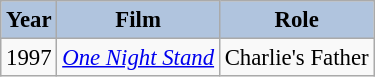<table class="wikitable" style="font-size:95%;">
<tr>
<th style="background:#B0C4DE;">Year</th>
<th style="background:#B0C4DE;">Film</th>
<th style="background:#B0C4DE;">Role</th>
</tr>
<tr>
<td>1997</td>
<td><em><a href='#'>One Night Stand</a></em></td>
<td>Charlie's Father</td>
</tr>
</table>
